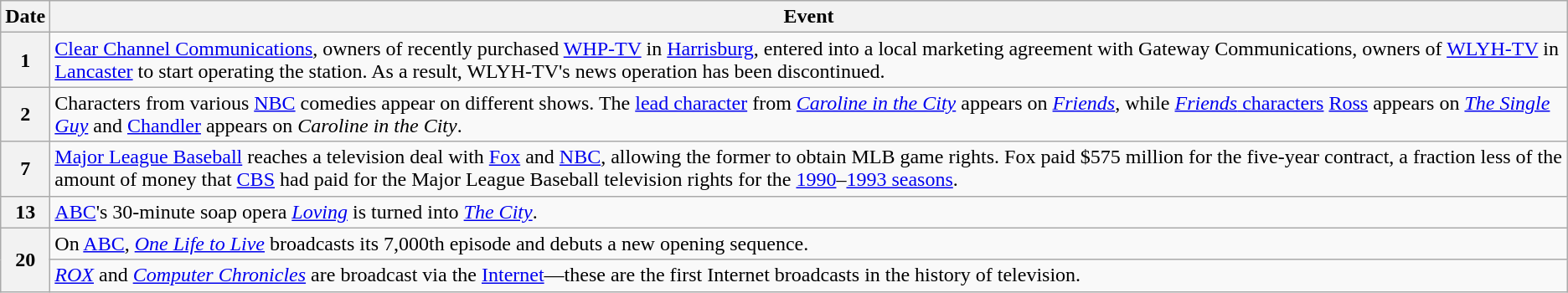<table class="wikitable">
<tr>
<th>Date</th>
<th>Event</th>
</tr>
<tr>
<th>1</th>
<td><a href='#'>Clear Channel Communications</a>, owners of recently purchased <a href='#'>WHP-TV</a> in <a href='#'>Harrisburg</a>, entered into a local marketing agreement with Gateway Communications, owners of <a href='#'>WLYH-TV</a> in <a href='#'>Lancaster</a> to start operating the station. As a result, WLYH-TV's news operation has been discontinued.</td>
</tr>
<tr>
<th>2</th>
<td>Characters from various <a href='#'>NBC</a> comedies appear on different shows. The <a href='#'>lead character</a> from <em><a href='#'>Caroline in the City</a></em> appears on <em><a href='#'>Friends</a></em>, while <a href='#'><em>Friends</em> characters</a> <a href='#'>Ross</a> appears on <em><a href='#'>The Single Guy</a></em> and <a href='#'>Chandler</a> appears on <em>Caroline in the City</em>.</td>
</tr>
<tr>
<th>7</th>
<td><a href='#'>Major League Baseball</a> reaches a television deal with <a href='#'>Fox</a> and <a href='#'>NBC</a>, allowing the former to obtain MLB game rights. Fox paid $575 million for the five-year contract, a fraction less of the amount of money that <a href='#'>CBS</a> had paid for the Major League Baseball television rights for the <a href='#'>1990</a>–<a href='#'>1993 seasons</a>.</td>
</tr>
<tr>
<th>13</th>
<td><a href='#'>ABC</a>'s 30-minute soap opera <em><a href='#'>Loving</a></em> is turned into <em><a href='#'>The City</a></em>.</td>
</tr>
<tr>
<th rowspan="2">20</th>
<td>On <a href='#'>ABC</a>, <em><a href='#'>One Life to Live</a></em> broadcasts its 7,000th episode and debuts a new opening sequence.</td>
</tr>
<tr>
<td><em><a href='#'>ROX</a></em> and <em><a href='#'>Computer Chronicles</a></em> are broadcast via the <a href='#'>Internet</a>—these are the first Internet broadcasts in the history of television.</td>
</tr>
</table>
